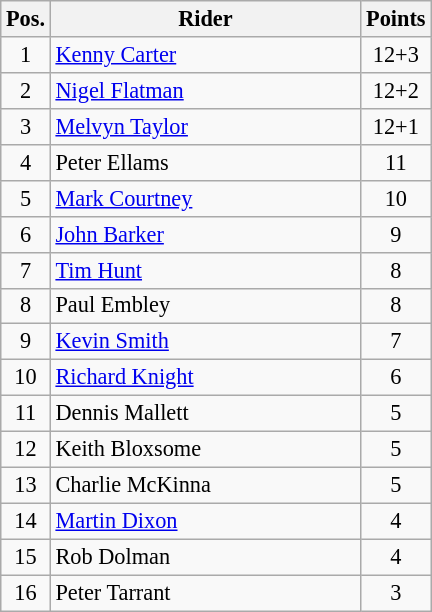<table class=wikitable style="font-size:93%;">
<tr>
<th width=25px>Pos.</th>
<th width=200px>Rider</th>
<th width=40px>Points</th>
</tr>
<tr align=center>
<td>1</td>
<td align=left><a href='#'>Kenny Carter</a></td>
<td>12+3</td>
</tr>
<tr align=center>
<td>2</td>
<td align=left><a href='#'>Nigel Flatman</a></td>
<td>12+2</td>
</tr>
<tr align=center>
<td>3</td>
<td align=left><a href='#'>Melvyn Taylor</a></td>
<td>12+1</td>
</tr>
<tr align=center>
<td>4</td>
<td align=left>Peter Ellams</td>
<td>11</td>
</tr>
<tr align=center>
<td>5</td>
<td align=left><a href='#'>Mark Courtney</a></td>
<td>10</td>
</tr>
<tr align=center>
<td>6</td>
<td align=left><a href='#'>John Barker</a></td>
<td>9</td>
</tr>
<tr align=center>
<td>7</td>
<td align=left><a href='#'>Tim Hunt</a></td>
<td>8</td>
</tr>
<tr align=center>
<td>8</td>
<td align=left>Paul Embley</td>
<td>8</td>
</tr>
<tr align=center>
<td>9</td>
<td align=left><a href='#'>Kevin Smith</a></td>
<td>7</td>
</tr>
<tr align=center>
<td>10</td>
<td align=left><a href='#'>Richard Knight</a></td>
<td>6</td>
</tr>
<tr align=center>
<td>11</td>
<td align=left>Dennis Mallett</td>
<td>5</td>
</tr>
<tr align=center>
<td>12</td>
<td align=left>Keith Bloxsome</td>
<td>5</td>
</tr>
<tr align=center>
<td>13</td>
<td align=left>Charlie McKinna</td>
<td>5</td>
</tr>
<tr align=center>
<td>14</td>
<td align=left><a href='#'>Martin Dixon</a></td>
<td>4</td>
</tr>
<tr align=center>
<td>15</td>
<td align=left>Rob Dolman</td>
<td>4</td>
</tr>
<tr align=center>
<td>16</td>
<td align=left>Peter Tarrant</td>
<td>3</td>
</tr>
</table>
